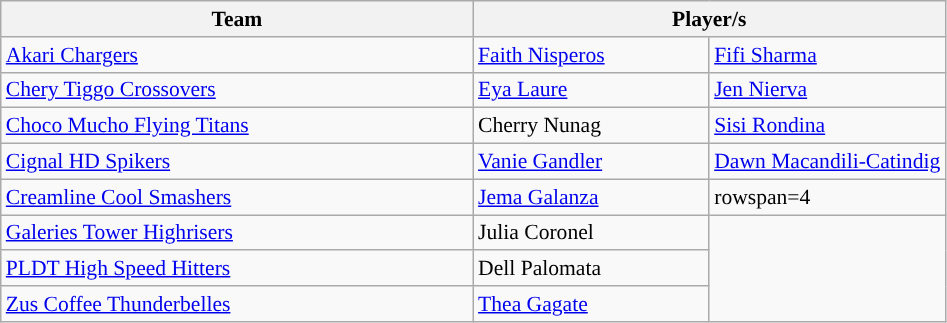<table class="wikitable" style="font-size:90%;">
<tr>
<th style="width:50%">Team</th>
<th style="width:50%" colspan=2>Player/s</th>
</tr>
<tr>
<td><a href='#'>Akari Chargers</a></td>
<td style="width:25%"><a href='#'>Faith Nisperos</a></td>
<td style="width:25%"><a href='#'>Fifi Sharma</a></td>
</tr>
<tr>
<td><a href='#'>Chery Tiggo Crossovers</a></td>
<td><a href='#'>Eya Laure</a></td>
<td><a href='#'>Jen Nierva</a></td>
</tr>
<tr>
<td><a href='#'>Choco Mucho Flying Titans</a></td>
<td>Cherry Nunag</td>
<td><a href='#'>Sisi Rondina</a></td>
</tr>
<tr>
<td><a href='#'>Cignal HD Spikers</a></td>
<td><a href='#'>Vanie Gandler</a></td>
<td><a href='#'>Dawn Macandili-Catindig</a></td>
</tr>
<tr>
<td><a href='#'>Creamline Cool Smashers</a></td>
<td><a href='#'>Jema Galanza</a></td>
<td>rowspan=4 </td>
</tr>
<tr>
<td><a href='#'>Galeries Tower Highrisers</a></td>
<td>Julia Coronel</td>
</tr>
<tr>
<td><a href='#'>PLDT High Speed Hitters</a></td>
<td>Dell Palomata</td>
</tr>
<tr>
<td><a href='#'>Zus Coffee Thunderbelles</a></td>
<td><a href='#'>Thea Gagate</a></td>
</tr>
</table>
